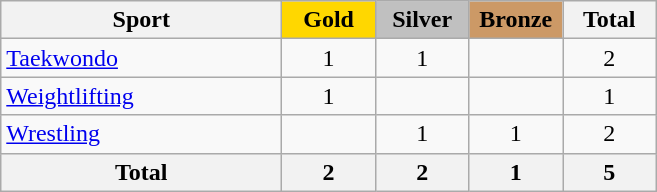<table class="wikitable sortable" style="text-align:center;">
<tr>
<th width=180>Sport</th>
<th scope="col" style="background:gold; width:55px;">Gold</th>
<th scope="col" style="background:silver; width:55px;">Silver</th>
<th scope="col" style="background:#cc9966; width:55px;">Bronze</th>
<th width=55>Total</th>
</tr>
<tr>
<td align=left><a href='#'>Taekwondo</a></td>
<td>1</td>
<td>1</td>
<td></td>
<td>2</td>
</tr>
<tr>
<td align=left><a href='#'>Weightlifting</a></td>
<td>1</td>
<td></td>
<td></td>
<td>1</td>
</tr>
<tr>
<td align=left><a href='#'>Wrestling</a></td>
<td></td>
<td>1</td>
<td>1</td>
<td>2</td>
</tr>
<tr class="sortbottom">
<th>Total</th>
<th>2</th>
<th>2</th>
<th>1</th>
<th>5</th>
</tr>
</table>
